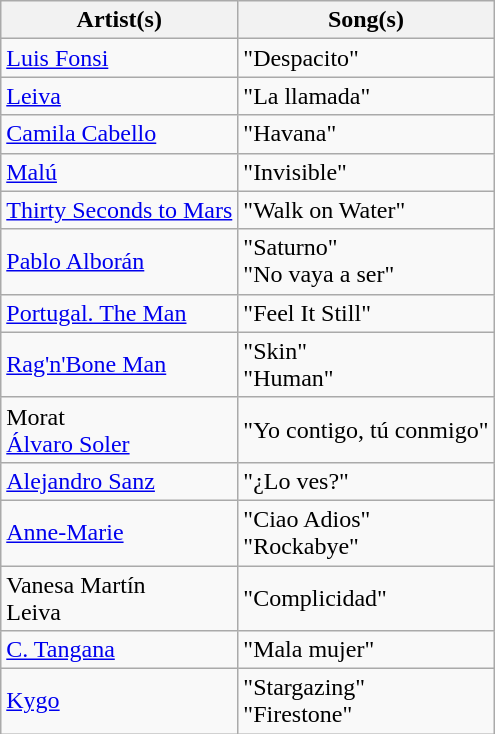<table class="wikitable">
<tr>
<th>Artist(s)</th>
<th>Song(s)</th>
</tr>
<tr>
<td><a href='#'>Luis Fonsi</a></td>
<td>"Despacito"</td>
</tr>
<tr>
<td><a href='#'>Leiva</a></td>
<td>"La llamada"</td>
</tr>
<tr>
<td><a href='#'>Camila Cabello</a></td>
<td>"Havana"</td>
</tr>
<tr>
<td><a href='#'>Malú</a></td>
<td>"Invisible"</td>
</tr>
<tr>
<td><a href='#'>Thirty Seconds to Mars</a></td>
<td>"Walk on Water"</td>
</tr>
<tr>
<td><a href='#'>Pablo Alborán</a></td>
<td>"Saturno"<br>"No vaya a ser"</td>
</tr>
<tr>
<td><a href='#'>Portugal. The Man</a></td>
<td>"Feel It Still"</td>
</tr>
<tr>
<td><a href='#'>Rag'n'Bone Man</a></td>
<td>"Skin"<br>"Human"</td>
</tr>
<tr>
<td>Morat<br><a href='#'>Álvaro Soler</a></td>
<td>"Yo contigo, tú conmigo"</td>
</tr>
<tr>
<td><a href='#'>Alejandro Sanz</a></td>
<td>"¿Lo ves?"</td>
</tr>
<tr>
<td><a href='#'>Anne-Marie</a></td>
<td>"Ciao Adios"<br>"Rockabye"</td>
</tr>
<tr>
<td>Vanesa Martín<br>Leiva</td>
<td>"Complicidad"</td>
</tr>
<tr>
<td><a href='#'>C. Tangana</a></td>
<td>"Mala mujer"</td>
</tr>
<tr>
<td><a href='#'>Kygo</a></td>
<td>"Stargazing" <br>"Firestone" </td>
</tr>
</table>
